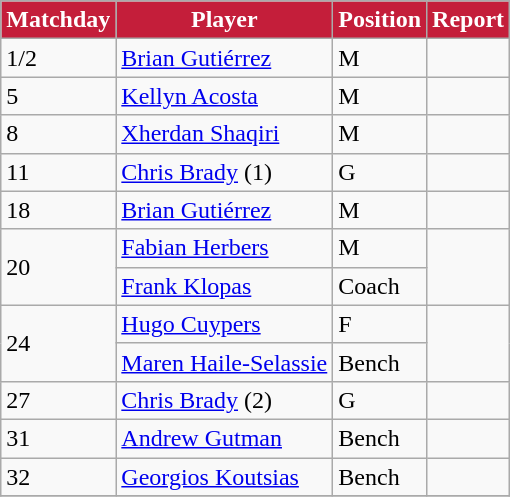<table class=wikitable>
<tr>
<th style="background:#C41E3A; color:white; text-align:center;">Matchday</th>
<th style="background:#C41E3A; color:white; text-align:center;">Player</th>
<th style="background:#C41E3A; color:white; text-align:center;">Position</th>
<th style="background:#C41E3A; color:white; text-align:center;">Report</th>
</tr>
<tr>
<td>1/2</td>
<td> <a href='#'>Brian Gutiérrez</a></td>
<td>M</td>
<td></td>
</tr>
<tr>
<td>5</td>
<td> <a href='#'>Kellyn Acosta</a></td>
<td>M</td>
<td></td>
</tr>
<tr>
<td>8</td>
<td> <a href='#'>Xherdan Shaqiri</a></td>
<td>M</td>
<td></td>
</tr>
<tr>
<td>11</td>
<td> <a href='#'>Chris Brady</a> (1)</td>
<td>G</td>
<td></td>
</tr>
<tr>
<td>18</td>
<td> <a href='#'>Brian Gutiérrez</a></td>
<td>M</td>
<td></td>
</tr>
<tr>
<td rowspan="2">20</td>
<td> <a href='#'>Fabian Herbers</a></td>
<td>M</td>
<td rowspan="2"></td>
</tr>
<tr>
<td> <a href='#'>Frank Klopas</a></td>
<td>Coach</td>
</tr>
<tr>
<td rowspan="2">24</td>
<td> <a href='#'>Hugo Cuypers</a></td>
<td>F</td>
<td rowspan="2"></td>
</tr>
<tr>
<td> <a href='#'>Maren Haile-Selassie</a></td>
<td>Bench</td>
</tr>
<tr>
<td>27</td>
<td> <a href='#'>Chris Brady</a> (2)</td>
<td>G</td>
<td></td>
</tr>
<tr>
<td>31</td>
<td> <a href='#'>Andrew Gutman</a></td>
<td>Bench</td>
<td></td>
</tr>
<tr>
<td>32</td>
<td> <a href='#'>Georgios Koutsias</a></td>
<td>Bench</td>
<td></td>
</tr>
<tr>
</tr>
</table>
